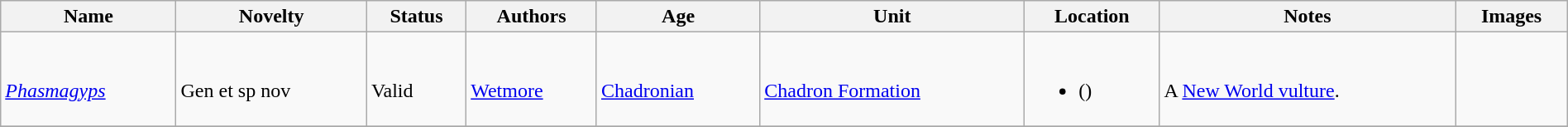<table class="wikitable sortable" align="center" width="100%">
<tr>
<th>Name</th>
<th>Novelty</th>
<th>Status</th>
<th>Authors</th>
<th>Age</th>
<th>Unit</th>
<th>Location</th>
<th>Notes</th>
<th>Images</th>
</tr>
<tr>
<td><br><em><a href='#'>Phasmagyps</a></em></td>
<td><br>Gen et sp nov</td>
<td><br>Valid</td>
<td><br><a href='#'>Wetmore</a></td>
<td><br><a href='#'>Chadronian</a></td>
<td><br><a href='#'>Chadron Formation</a></td>
<td><br><ul><li> ()</li></ul></td>
<td><br>A <a href='#'>New World vulture</a>.</td>
<td></td>
</tr>
<tr>
</tr>
</table>
